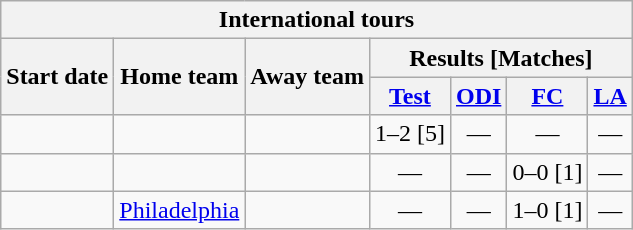<table class="wikitable">
<tr>
<th colspan="7">International tours</th>
</tr>
<tr>
<th rowspan="2">Start date</th>
<th rowspan="2">Home team</th>
<th rowspan="2">Away team</th>
<th colspan="4">Results [Matches]</th>
</tr>
<tr>
<th><a href='#'>Test</a></th>
<th><a href='#'>ODI</a></th>
<th><a href='#'>FC</a></th>
<th><a href='#'>LA</a></th>
</tr>
<tr>
<td><a href='#'></a></td>
<td></td>
<td></td>
<td>1–2 [5]</td>
<td ; style="text-align:center">—</td>
<td ; style="text-align:center">—</td>
<td ; style="text-align:center">—</td>
</tr>
<tr>
<td><a href='#'></a></td>
<td></td>
<td></td>
<td ; style="text-align:center">—</td>
<td ; style="text-align:center">—</td>
<td>0–0 [1]</td>
<td ; style="text-align:center">—</td>
</tr>
<tr>
<td><a href='#'></a></td>
<td> <a href='#'>Philadelphia</a></td>
<td></td>
<td ; style="text-align:center">—</td>
<td ; style="text-align:center">—</td>
<td>1–0 [1]</td>
<td ; style="text-align:center">—</td>
</tr>
</table>
